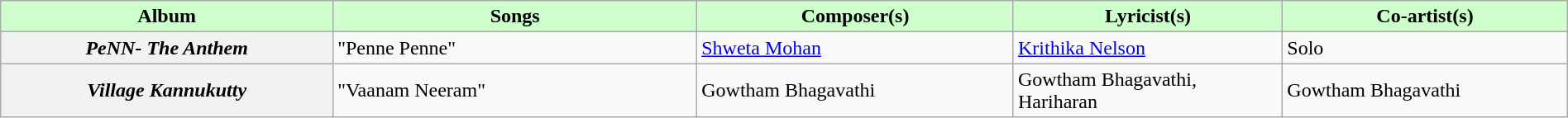<table class="wikitable plainrowheaders" width="100%" textcolor:#000;">
<tr style="background:#cfc; text-align:center;">
<td scope="col" width=21%><strong>Album</strong></td>
<td scope="col" width=23%><strong>Songs</strong></td>
<td scope="col" width=20%><strong>Composer(s)</strong></td>
<td scope="col" width=17%><strong>Lyricist(s)</strong></td>
<td scope="col" width=18%><strong>Co-artist(s)</strong></td>
</tr>
<tr>
<th scope="row"><em>PeNN- The Anthem</em></th>
<td>"Penne Penne"</td>
<td><a href='#'>Shweta Mohan</a></td>
<td><a href='#'>Krithika Nelson</a></td>
<td>Solo</td>
</tr>
<tr>
<th scope="row"><em>Village Kannukutty</em></th>
<td>"Vaanam Neeram"</td>
<td>Gowtham Bhagavathi</td>
<td>Gowtham Bhagavathi, Hariharan</td>
<td>Gowtham Bhagavathi</td>
</tr>
</table>
